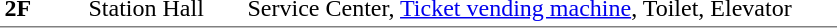<table table border=0 cellspacing=0 cellpadding=3>
<tr>
<td style="border-bottom:solid 1px gray;" width=50 rowspan=10 valign=top><strong>2F</strong></td>
<td style="border-top:solid 0px gray;border-bottom:solid 1px gray;" width=100 valign=top>Station Hall</td>
<td style="border-top:solid 0px gray;border-bottom:solid 1px gray;" width=390 valign=top>Service Center, <a href='#'>Ticket vending machine</a>, Toilet, Elevator</td>
</tr>
</table>
